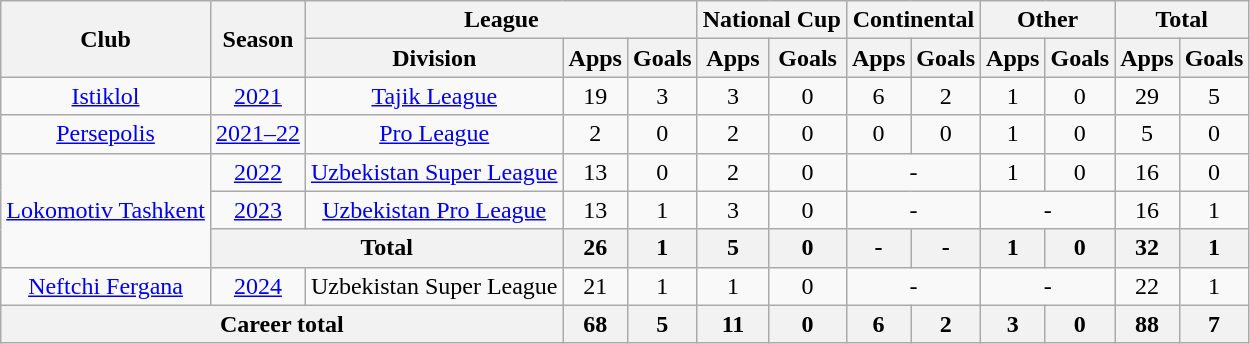<table class="wikitable" style="text-align: center;">
<tr>
<th rowspan="2">Club</th>
<th rowspan="2">Season</th>
<th colspan="3">League</th>
<th colspan="2">National Cup</th>
<th colspan="2">Continental</th>
<th colspan="2">Other</th>
<th colspan="2">Total</th>
</tr>
<tr>
<th>Division</th>
<th>Apps</th>
<th>Goals</th>
<th>Apps</th>
<th>Goals</th>
<th>Apps</th>
<th>Goals</th>
<th>Apps</th>
<th>Goals</th>
<th>Apps</th>
<th>Goals</th>
</tr>
<tr>
<td><a href='#'>Istiklol</a></td>
<td><a href='#'>2021</a></td>
<td><a href='#'>Tajik League</a></td>
<td>19</td>
<td>3</td>
<td>3</td>
<td>0</td>
<td>6</td>
<td>2</td>
<td>1</td>
<td>0</td>
<td>29</td>
<td>5</td>
</tr>
<tr>
<td><a href='#'>Persepolis</a></td>
<td><a href='#'>2021–22</a></td>
<td><a href='#'>Pro League</a></td>
<td>2</td>
<td>0</td>
<td>2</td>
<td>0</td>
<td>0</td>
<td>0</td>
<td>1</td>
<td>0</td>
<td>5</td>
<td>0</td>
</tr>
<tr>
<td rowspan="3"><a href='#'>Lokomotiv Tashkent</a></td>
<td><a href='#'>2022</a></td>
<td><a href='#'>Uzbekistan Super League</a></td>
<td>13</td>
<td>0</td>
<td>2</td>
<td>0</td>
<td colspan="2">-</td>
<td>1</td>
<td>0</td>
<td>16</td>
<td>0</td>
</tr>
<tr>
<td><a href='#'>2023</a></td>
<td><a href='#'>Uzbekistan Pro League</a></td>
<td>13</td>
<td>1</td>
<td>3</td>
<td>0</td>
<td colspan="2">-</td>
<td colspan="2">-</td>
<td>16</td>
<td>1</td>
</tr>
<tr>
<th colspan="2">Total</th>
<th>26</th>
<th>1</th>
<th>5</th>
<th>0</th>
<th>-</th>
<th>-</th>
<th>1</th>
<th>0</th>
<th>32</th>
<th>1</th>
</tr>
<tr>
<td><a href='#'>Neftchi Fergana</a></td>
<td><a href='#'>2024</a></td>
<td>Uzbekistan Super League</td>
<td>21</td>
<td>1</td>
<td>1</td>
<td>0</td>
<td colspan="2">-</td>
<td colspan="2">-</td>
<td>22</td>
<td>1</td>
</tr>
<tr>
<th colspan="3">Career total</th>
<th>68</th>
<th>5</th>
<th>11</th>
<th>0</th>
<th>6</th>
<th>2</th>
<th>3</th>
<th>0</th>
<th>88</th>
<th>7</th>
</tr>
</table>
